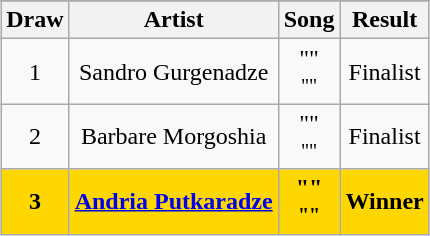<table class="sortable wikitable" style="text-align:center;margin:1em auto 1em auto">
<tr>
</tr>
<tr>
<th>Draw</th>
<th>Artist</th>
<th>Song</th>
<th>Result</th>
</tr>
<tr>
<td>1</td>
<td>Sandro Gurgenadze</td>
<td>""<br><small>""</small></td>
<td>Finalist</td>
</tr>
<tr>
<td>2</td>
<td>Barbare Morgoshia</td>
<td>""<br><small>""</small></td>
<td>Finalist</td>
</tr>
<tr style="font-weight:bold; background:gold;">
<td>3</td>
<td><a href='#'>Andria Putkaradze</a></td>
<td>""<br><small>""</small></td>
<td>Winner</td>
</tr>
</table>
